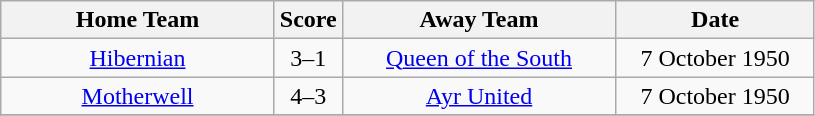<table class="wikitable" style="text-align:center;">
<tr>
<th width=175>Home Team</th>
<th width=20>Score</th>
<th width=175>Away Team</th>
<th width= 125>Date</th>
</tr>
<tr>
<td><a href='#'>Hibernian</a></td>
<td>3–1</td>
<td><a href='#'>Queen of the South</a></td>
<td>7 October 1950</td>
</tr>
<tr>
<td><a href='#'>Motherwell</a></td>
<td>4–3</td>
<td><a href='#'>Ayr United</a></td>
<td>7 October 1950</td>
</tr>
<tr>
</tr>
</table>
